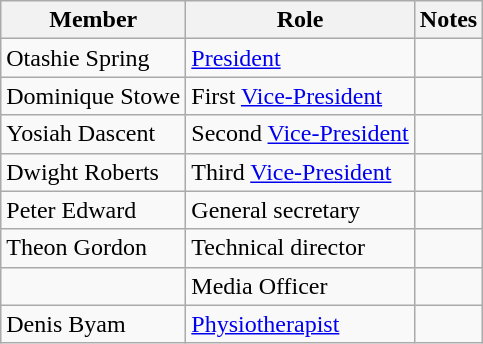<table class="wikitable sortable">
<tr>
<th>Member</th>
<th>Role</th>
<th>Notes</th>
</tr>
<tr>
<td style="text-align: left;">Otashie Spring</td>
<td style="text-align: left;"><a href='#'>President</a></td>
<td style="text-align: left;"></td>
</tr>
<tr>
<td style="text-align: left;">Dominique Stowe</td>
<td style="text-align: left;">First <a href='#'>Vice-President</a></td>
<td style="text-align: left;"></td>
</tr>
<tr>
<td style="text-align: left;">Yosiah Dascent</td>
<td style="text-align: left;">Second <a href='#'>Vice-President</a></td>
<td style="text-align: left;"></td>
</tr>
<tr>
<td style="text-align: left;">Dwight Roberts</td>
<td style="text-align: left;">Third <a href='#'>Vice-President</a></td>
<td style="text-align: left;"></td>
</tr>
<tr>
<td style="text-align: left;">Peter Edward</td>
<td style="text-align: left;">General secretary</td>
<td style="text-align: left;"></td>
</tr>
<tr>
<td style="text-align: left;">Theon Gordon</td>
<td style="text-align: left;">Technical director</td>
<td style="text-align: left;"></td>
</tr>
<tr>
<td style="text-align: left;"></td>
<td style="text-align: left;">Media Officer</td>
<td style="text-align: left;"></td>
</tr>
<tr>
<td style="text-align: left;">Denis Byam</td>
<td style="text-align: left;"><a href='#'>Physiotherapist</a></td>
<td style="text-align: left;"></td>
</tr>
</table>
